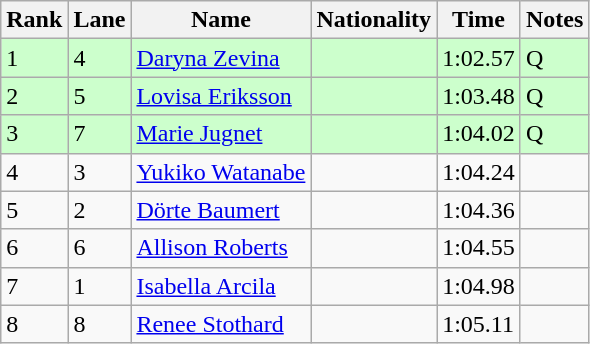<table class="wikitable">
<tr>
<th>Rank</th>
<th>Lane</th>
<th>Name</th>
<th>Nationality</th>
<th>Time</th>
<th>Notes</th>
</tr>
<tr bgcolor=ccffcc>
<td>1</td>
<td>4</td>
<td><a href='#'>Daryna Zevina</a></td>
<td></td>
<td>1:02.57</td>
<td>Q</td>
</tr>
<tr bgcolor=ccffcc>
<td>2</td>
<td>5</td>
<td><a href='#'>Lovisa Eriksson</a></td>
<td></td>
<td>1:03.48</td>
<td>Q</td>
</tr>
<tr bgcolor=ccffcc>
<td>3</td>
<td>7</td>
<td><a href='#'>Marie Jugnet</a></td>
<td></td>
<td>1:04.02</td>
<td>Q</td>
</tr>
<tr>
<td>4</td>
<td>3</td>
<td><a href='#'>Yukiko Watanabe</a></td>
<td></td>
<td>1:04.24</td>
<td></td>
</tr>
<tr>
<td>5</td>
<td>2</td>
<td><a href='#'>Dörte Baumert</a></td>
<td></td>
<td>1:04.36</td>
<td></td>
</tr>
<tr>
<td>6</td>
<td>6</td>
<td><a href='#'>Allison Roberts</a></td>
<td></td>
<td>1:04.55</td>
<td></td>
</tr>
<tr>
<td>7</td>
<td>1</td>
<td><a href='#'>Isabella Arcila</a></td>
<td></td>
<td>1:04.98</td>
<td></td>
</tr>
<tr>
<td>8</td>
<td>8</td>
<td><a href='#'>Renee Stothard</a></td>
<td></td>
<td>1:05.11</td>
<td></td>
</tr>
</table>
